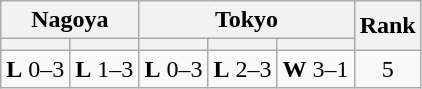<table class="wikitable" style="font-size:100%;">
<tr>
<th colspan=2>Nagoya</th>
<th colspan=3>Tokyo</th>
<th rowspan=2>Rank</th>
</tr>
<tr>
<th></th>
<th></th>
<th></th>
<th></th>
<th></th>
</tr>
<tr align=center>
<td><strong>L</strong> 0–3</td>
<td><strong>L</strong> 1–3</td>
<td><strong>L</strong> 0–3</td>
<td><strong>L</strong> 2–3</td>
<td><strong>W</strong> 3–1</td>
<td>5</td>
</tr>
</table>
